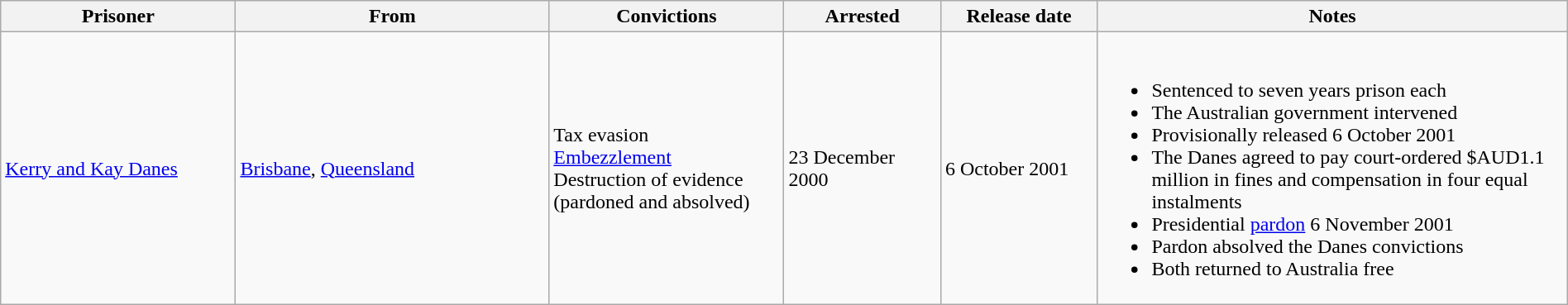<table class="wikitable" style="width:100%;">
<tr>
<th style="width:15%;">Prisoner</th>
<th style="width:20%;">From</th>
<th style="width:15%;">Convictions</th>
<th style="width:10%;">Arrested</th>
<th style="width:10%;">Release date</th>
<th style="width:30%;">Notes</th>
</tr>
<tr style="text-align:left;">
<td><a href='#'>Kerry and Kay Danes</a></td>
<td><a href='#'>Brisbane</a>, <a href='#'>Queensland</a></td>
<td>Tax evasion <br><a href='#'>Embezzlement</a><br>Destruction of evidence<br>(pardoned and absolved)</td>
<td>23 December 2000</td>
<td>6 October 2001</td>
<td><br><ul><li>Sentenced to seven years prison each</li><li>The Australian government intervened</li><li>Provisionally released 6 October 2001</li><li>The Danes agreed to pay court-ordered $AUD1.1 million in fines and compensation in four equal instalments</li><li>Presidential <a href='#'>pardon</a> 6 November 2001</li><li>Pardon absolved the Danes convictions</li><li>Both returned to Australia free</li></ul></td>
</tr>
</table>
